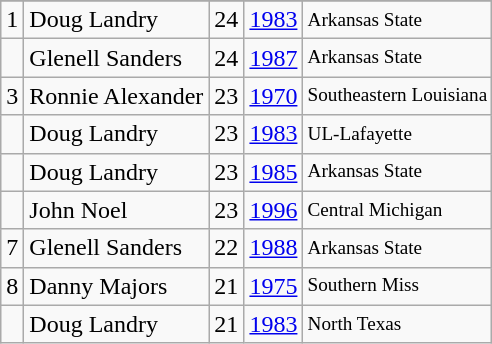<table class="wikitable">
<tr>
</tr>
<tr>
<td>1</td>
<td>Doug Landry</td>
<td>24</td>
<td><a href='#'>1983</a></td>
<td style="font-size:80%;">Arkansas State</td>
</tr>
<tr>
<td></td>
<td>Glenell Sanders</td>
<td>24</td>
<td><a href='#'>1987</a></td>
<td style="font-size:80%;">Arkansas State</td>
</tr>
<tr>
<td>3</td>
<td>Ronnie Alexander</td>
<td>23</td>
<td><a href='#'>1970</a></td>
<td style="font-size:80%;">Southeastern Louisiana</td>
</tr>
<tr>
<td></td>
<td>Doug Landry</td>
<td>23</td>
<td><a href='#'>1983</a></td>
<td style="font-size:80%;">UL-Lafayette</td>
</tr>
<tr>
<td></td>
<td>Doug Landry</td>
<td>23</td>
<td><a href='#'>1985</a></td>
<td style="font-size:80%;">Arkansas State</td>
</tr>
<tr>
<td></td>
<td>John Noel</td>
<td>23</td>
<td><a href='#'>1996</a></td>
<td style="font-size:80%;">Central Michigan</td>
</tr>
<tr>
<td>7</td>
<td>Glenell Sanders</td>
<td>22</td>
<td><a href='#'>1988</a></td>
<td style="font-size:80%;">Arkansas State</td>
</tr>
<tr>
<td>8</td>
<td>Danny Majors</td>
<td>21</td>
<td><a href='#'>1975</a></td>
<td style="font-size:80%;">Southern Miss</td>
</tr>
<tr>
<td></td>
<td>Doug Landry</td>
<td>21</td>
<td><a href='#'>1983</a></td>
<td style="font-size:80%;">North Texas</td>
</tr>
</table>
